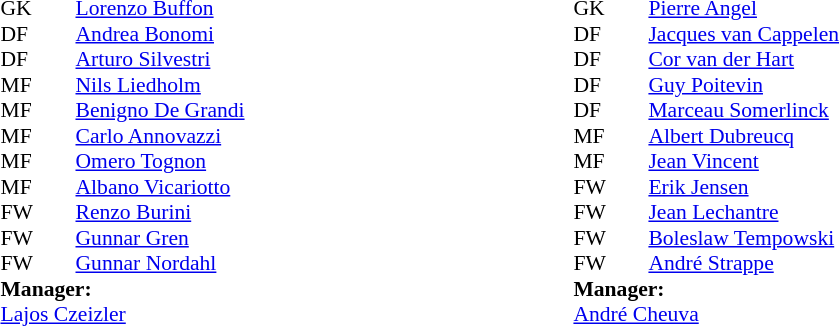<table width=50% align=center>
<tr>
<td valign="top" width="25%"><br><table style="font-size:90%" cellspacing="0" cellpadding="0">
<tr>
<th width="25"></th>
<th width="25"></th>
</tr>
<tr>
<td>GK</td>
<td></td>
<td> <a href='#'>Lorenzo Buffon</a></td>
</tr>
<tr>
<td>DF</td>
<td></td>
<td> <a href='#'>Andrea Bonomi</a></td>
</tr>
<tr>
<td>DF</td>
<td></td>
<td> <a href='#'>Arturo Silvestri</a></td>
</tr>
<tr>
<td>MF</td>
<td></td>
<td> <a href='#'>Nils Liedholm</a></td>
</tr>
<tr>
<td>MF</td>
<td></td>
<td> <a href='#'>Benigno De Grandi</a></td>
</tr>
<tr>
<td>MF</td>
<td></td>
<td> <a href='#'>Carlo Annovazzi</a></td>
</tr>
<tr>
<td>MF</td>
<td></td>
<td> <a href='#'>Omero Tognon</a></td>
</tr>
<tr>
<td>MF</td>
<td></td>
<td> <a href='#'>Albano Vicariotto</a></td>
</tr>
<tr>
<td>FW</td>
<td></td>
<td> <a href='#'>Renzo Burini</a></td>
</tr>
<tr>
<td>FW</td>
<td></td>
<td> <a href='#'>Gunnar Gren</a></td>
</tr>
<tr>
<td>FW</td>
<td></td>
<td> <a href='#'>Gunnar Nordahl</a></td>
</tr>
<tr>
<td colspan="3"><strong>Manager:</strong></td>
</tr>
<tr>
<td colspan="3"> <a href='#'>Lajos Czeizler</a></td>
</tr>
</table>
</td>
<td valign="top" width="25%"><br><table style="font-size:90%; margin:auto" cellspacing="0" cellpadding="0">
<tr>
<th width="25"></th>
<th width="25"></th>
</tr>
<tr>
<td>GK</td>
<td></td>
<td> <a href='#'>Pierre Angel</a></td>
</tr>
<tr>
<td>DF</td>
<td></td>
<td> <a href='#'>Jacques van Cappelen</a></td>
</tr>
<tr>
<td>DF</td>
<td></td>
<td> <a href='#'>Cor van der Hart</a></td>
</tr>
<tr>
<td>DF</td>
<td></td>
<td> <a href='#'>Guy Poitevin</a></td>
</tr>
<tr>
<td>DF</td>
<td></td>
<td> <a href='#'>Marceau Somerlinck</a></td>
</tr>
<tr>
<td>MF</td>
<td></td>
<td> <a href='#'>Albert Dubreucq</a></td>
</tr>
<tr>
<td>MF</td>
<td></td>
<td> <a href='#'>Jean Vincent</a></td>
</tr>
<tr>
<td>FW</td>
<td></td>
<td> <a href='#'>Erik Jensen</a></td>
</tr>
<tr>
<td>FW</td>
<td></td>
<td> <a href='#'>Jean Lechantre</a></td>
</tr>
<tr>
<td>FW</td>
<td></td>
<td> <a href='#'>Boleslaw Tempowski</a></td>
</tr>
<tr>
<td>FW</td>
<td></td>
<td> <a href='#'>André Strappe</a></td>
</tr>
<tr>
<td colspan="3"><strong>Manager:</strong></td>
</tr>
<tr>
<td colspan="3"> <a href='#'>André Cheuva</a></td>
</tr>
</table>
</td>
</tr>
</table>
